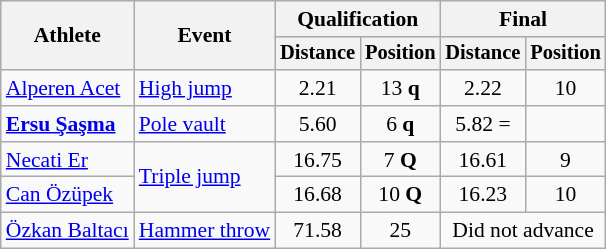<table class=wikitable style=font-size:90%>
<tr>
<th rowspan=2>Athlete</th>
<th rowspan=2>Event</th>
<th colspan=2>Qualification</th>
<th colspan=2>Final</th>
</tr>
<tr style=font-size:95%>
<th>Distance</th>
<th>Position</th>
<th>Distance</th>
<th>Position</th>
</tr>
<tr align=center>
<td align=left><a href='#'>Alperen Acet</a></td>
<td align=left><a href='#'>High jump</a></td>
<td>2.21</td>
<td>13 <strong>q</strong></td>
<td>2.22</td>
<td>10</td>
</tr>
<tr align=center>
<td align=left><strong><a href='#'>Ersu Şaşma</a></strong></td>
<td align=left><a href='#'>Pole vault</a></td>
<td>5.60</td>
<td>6 <strong>q</strong></td>
<td>5.82  =</td>
<td></td>
</tr>
<tr align=center>
<td align=left><a href='#'>Necati Er</a></td>
<td align=left rowspan=2><a href='#'>Triple jump</a></td>
<td>16.75 </td>
<td>7 <strong>Q</strong></td>
<td>16.61</td>
<td>9</td>
</tr>
<tr align=center>
<td align=left><a href='#'>Can Özüpek</a></td>
<td>16.68</td>
<td>10 <strong>Q</strong></td>
<td>16.23</td>
<td>10</td>
</tr>
<tr align=center>
<td align=left><a href='#'>Özkan Baltacı</a></td>
<td align=left><a href='#'>Hammer throw</a></td>
<td>71.58</td>
<td>25</td>
<td colspan=2>Did not advance</td>
</tr>
</table>
